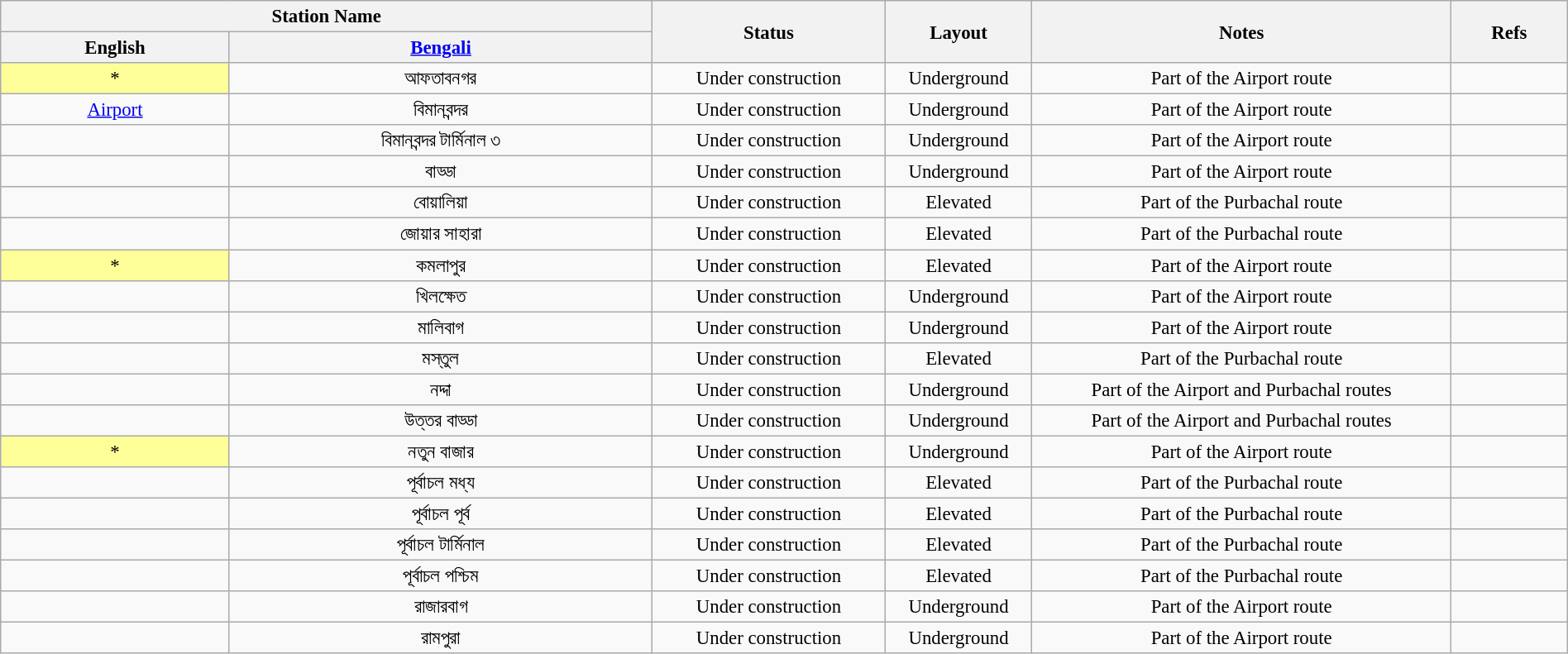<table class="wikitable sortable" width="100%" style="font-size:95%;">
<tr>
<th colspan="2" width="28%">Station Name</th>
<th rowspan="2" width="10%">Status</th>
<th rowspan="2" width="5%">Layout</th>
<th rowspan="2" width="18%">Notes</th>
<th rowspan="2" width="5%">Refs</th>
</tr>
<tr>
<th>English</th>
<th><a href='#'>Bengali</a></th>
</tr>
<tr>
<td style="background-color:#FFFF99" align="center"> *</td>
<td align="center">আফতাবনগর</td>
<td align="center">Under construction</td>
<td align="center">Underground</td>
<td align="center">Part of the Airport route</td>
<td></td>
</tr>
<tr>
<td align="center"><a href='#'>Airport</a></td>
<td align="center">বিমানবন্দর</td>
<td align="center">Under construction</td>
<td align="center">Underground</td>
<td align="center">Part of the Airport route</td>
<td></td>
</tr>
<tr>
<td align="center"></td>
<td align="center">বিমানবন্দর টার্মিনাল ৩</td>
<td align="center">Under construction</td>
<td align="center">Underground</td>
<td align="center">Part of the Airport route</td>
<td></td>
</tr>
<tr>
<td align="center"></td>
<td align="center">বাড্ডা</td>
<td align="center">Under construction</td>
<td align="center">Underground</td>
<td align="center">Part of the Airport route</td>
<td></td>
</tr>
<tr>
<td align="center"></td>
<td align="center">বোয়ালিয়া</td>
<td align="center">Under construction</td>
<td align="center">Elevated</td>
<td align="center">Part of the Purbachal route</td>
<td></td>
</tr>
<tr>
<td align="center"></td>
<td align="center">জোয়ার সাহারা</td>
<td align="center">Under construction</td>
<td align="center">Elevated</td>
<td align="center">Part of the Purbachal route</td>
<td></td>
</tr>
<tr>
<td style="background-color:#FFFF99" align="center"> *</td>
<td align="center">কমলাপুর</td>
<td align="center">Under construction</td>
<td align="center">Elevated</td>
<td align="center">Part of the Airport route</td>
<td></td>
</tr>
<tr>
<td align="center"></td>
<td align="center">খিলক্ষেত</td>
<td align="center">Under construction</td>
<td align="center">Underground</td>
<td align="center">Part of the Airport route</td>
<td></td>
</tr>
<tr>
<td align="center"></td>
<td align="center">মালিবাগ</td>
<td align="center">Under construction</td>
<td align="center">Underground</td>
<td align="center">Part of the Airport route</td>
<td></td>
</tr>
<tr>
<td align="center"></td>
<td align="center">মস্তুল</td>
<td align="center">Under construction</td>
<td align="center">Elevated</td>
<td align="center">Part of the Purbachal route</td>
<td></td>
</tr>
<tr>
<td align="center"></td>
<td align="center">নদ্দা</td>
<td align="center">Under construction</td>
<td align="center">Underground</td>
<td align="center">Part of the Airport and Purbachal routes</td>
<td></td>
</tr>
<tr>
<td align="center"></td>
<td align="center">উত্তর বাড্ডা</td>
<td align="center">Under construction</td>
<td align="center">Underground</td>
<td align="center">Part of the Airport and Purbachal routes</td>
<td></td>
</tr>
<tr>
<td style="background-color:#FFFF99" align="center"> *</td>
<td align="center">নতুন বাজার</td>
<td align="center">Under construction</td>
<td align="center">Underground</td>
<td align="center">Part of the Airport route</td>
<td></td>
</tr>
<tr>
<td align="center"></td>
<td align="center">পূর্বাচল মধ্য</td>
<td align="center">Under construction</td>
<td align="center">Elevated</td>
<td align="center">Part of the Purbachal route</td>
<td></td>
</tr>
<tr>
<td align="center"></td>
<td align="center">পূর্বাচল পূর্ব</td>
<td align="center">Under construction</td>
<td align="center">Elevated</td>
<td align="center">Part of the Purbachal route</td>
<td></td>
</tr>
<tr>
<td align="center"></td>
<td align="center">পূর্বাচল টার্মিনাল</td>
<td align="center">Under construction</td>
<td align="center">Elevated</td>
<td align="center">Part of the Purbachal route</td>
<td></td>
</tr>
<tr>
<td align="center"></td>
<td align="center">পূর্বাচল পশ্চিম</td>
<td align="center">Under construction</td>
<td align="center">Elevated</td>
<td align="center">Part of the Purbachal route</td>
<td></td>
</tr>
<tr>
<td align="center"></td>
<td align="center">রাজারবাগ</td>
<td align="center">Under construction</td>
<td align="center">Underground</td>
<td align="center">Part of the Airport route</td>
<td></td>
</tr>
<tr>
<td align="center"></td>
<td align="center">রামপুরা</td>
<td align="center">Under construction</td>
<td align="center">Underground</td>
<td align="center">Part of the Airport route</td>
<td></td>
</tr>
</table>
